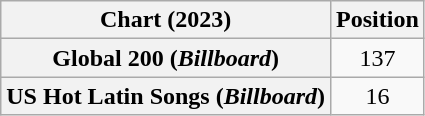<table class="wikitable sortable plainrowheaders" style="text-align:center">
<tr>
<th scope="col">Chart (2023)</th>
<th scope="col">Position</th>
</tr>
<tr>
<th scope="row">Global 200 (<em>Billboard</em>)</th>
<td>137</td>
</tr>
<tr>
<th scope="row">US Hot Latin Songs (<em>Billboard</em>)</th>
<td>16</td>
</tr>
</table>
